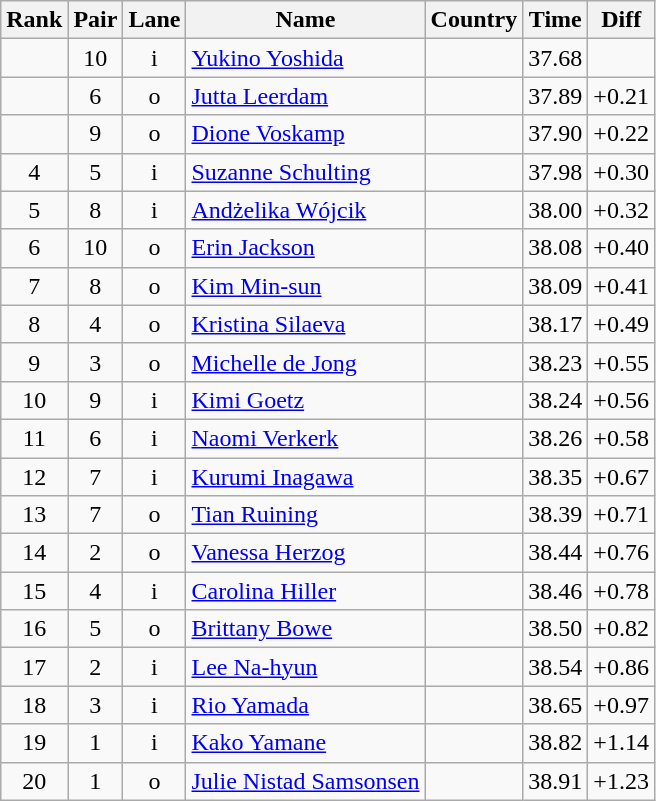<table class="wikitable sortable" style="text-align:center">
<tr>
<th>Rank</th>
<th>Pair</th>
<th>Lane</th>
<th>Name</th>
<th>Country</th>
<th>Time</th>
<th>Diff</th>
</tr>
<tr>
<td></td>
<td>10</td>
<td>i</td>
<td align=left><a href='#'>Yukino Yoshida</a></td>
<td align=left></td>
<td>37.68</td>
<td></td>
</tr>
<tr>
<td></td>
<td>6</td>
<td>o</td>
<td align=left><a href='#'>Jutta Leerdam</a></td>
<td align=left></td>
<td>37.89</td>
<td>+0.21</td>
</tr>
<tr>
<td></td>
<td>9</td>
<td>o</td>
<td align=left><a href='#'>Dione Voskamp</a></td>
<td align=left></td>
<td>37.90</td>
<td>+0.22</td>
</tr>
<tr>
<td>4</td>
<td>5</td>
<td>i</td>
<td align=left><a href='#'>Suzanne Schulting</a></td>
<td align=left></td>
<td>37.98</td>
<td>+0.30</td>
</tr>
<tr>
<td>5</td>
<td>8</td>
<td>i</td>
<td align=left><a href='#'>Andżelika Wójcik</a></td>
<td align=left></td>
<td>38.00</td>
<td>+0.32</td>
</tr>
<tr>
<td>6</td>
<td>10</td>
<td>o</td>
<td align=left><a href='#'>Erin Jackson</a></td>
<td align=left></td>
<td>38.08</td>
<td>+0.40</td>
</tr>
<tr>
<td>7</td>
<td>8</td>
<td>o</td>
<td align=left><a href='#'>Kim Min-sun</a></td>
<td align=left></td>
<td>38.09</td>
<td>+0.41</td>
</tr>
<tr>
<td>8</td>
<td>4</td>
<td>o</td>
<td align=left><a href='#'>Kristina Silaeva</a></td>
<td align=left></td>
<td>38.17</td>
<td>+0.49</td>
</tr>
<tr>
<td>9</td>
<td>3</td>
<td>o</td>
<td align=left><a href='#'>Michelle de Jong</a></td>
<td align=left></td>
<td>38.23</td>
<td>+0.55</td>
</tr>
<tr>
<td>10</td>
<td>9</td>
<td>i</td>
<td align=left><a href='#'>Kimi Goetz</a></td>
<td align=left></td>
<td>38.24</td>
<td>+0.56</td>
</tr>
<tr>
<td>11</td>
<td>6</td>
<td>i</td>
<td align=left><a href='#'>Naomi Verkerk</a></td>
<td align=left></td>
<td>38.26</td>
<td>+0.58</td>
</tr>
<tr>
<td>12</td>
<td>7</td>
<td>i</td>
<td align=left><a href='#'>Kurumi Inagawa</a></td>
<td align=left></td>
<td>38.35</td>
<td>+0.67</td>
</tr>
<tr>
<td>13</td>
<td>7</td>
<td>o</td>
<td align=left><a href='#'>Tian Ruining</a></td>
<td align=left></td>
<td>38.39</td>
<td>+0.71</td>
</tr>
<tr>
<td>14</td>
<td>2</td>
<td>o</td>
<td align=left><a href='#'>Vanessa Herzog</a></td>
<td align=left></td>
<td>38.44</td>
<td>+0.76</td>
</tr>
<tr>
<td>15</td>
<td>4</td>
<td>i</td>
<td align=left><a href='#'>Carolina Hiller</a></td>
<td align=left></td>
<td>38.46</td>
<td>+0.78</td>
</tr>
<tr>
<td>16</td>
<td>5</td>
<td>o</td>
<td align=left><a href='#'>Brittany Bowe</a></td>
<td align=left></td>
<td>38.50</td>
<td>+0.82</td>
</tr>
<tr>
<td>17</td>
<td>2</td>
<td>i</td>
<td align=left><a href='#'>Lee Na-hyun</a></td>
<td align=left></td>
<td>38.54</td>
<td>+0.86</td>
</tr>
<tr>
<td>18</td>
<td>3</td>
<td>i</td>
<td align=left><a href='#'>Rio Yamada</a></td>
<td align=left></td>
<td>38.65</td>
<td>+0.97</td>
</tr>
<tr>
<td>19</td>
<td>1</td>
<td>i</td>
<td align=left><a href='#'>Kako Yamane</a></td>
<td align=left></td>
<td>38.82</td>
<td>+1.14</td>
</tr>
<tr>
<td>20</td>
<td>1</td>
<td>o</td>
<td align=left><a href='#'>Julie Nistad Samsonsen</a></td>
<td align=left></td>
<td>38.91</td>
<td>+1.23</td>
</tr>
</table>
